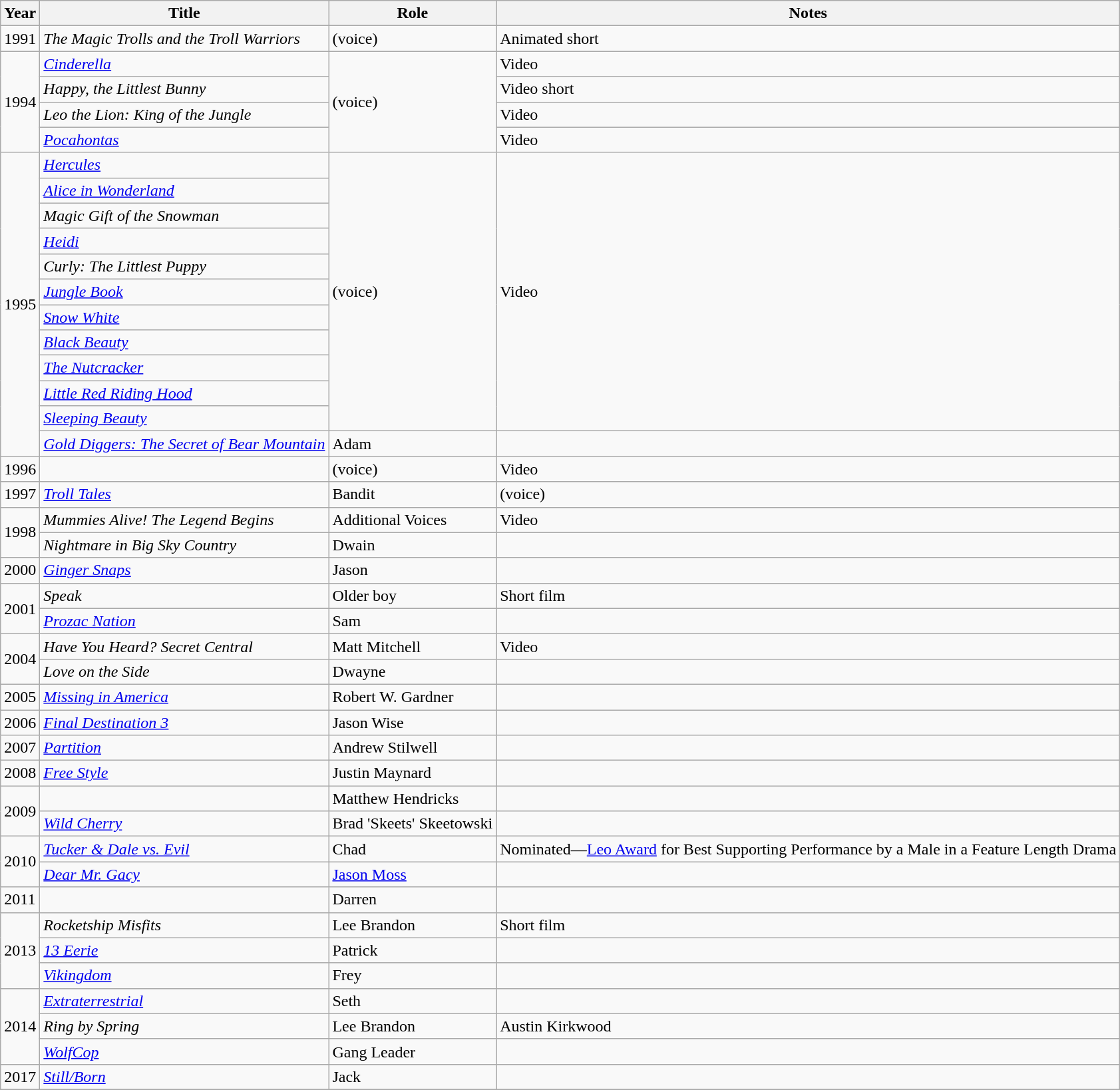<table class="wikitable sortable">
<tr>
<th>Year</th>
<th>Title</th>
<th>Role</th>
<th class="unsortable">Notes</th>
</tr>
<tr>
<td>1991</td>
<td data-sort-value="Magic Trolls and the Troll Warriors, The"><em>The Magic Trolls and the Troll Warriors</em></td>
<td>(voice)</td>
<td>Animated short</td>
</tr>
<tr>
<td rowspan="4">1994</td>
<td><em><a href='#'>Cinderella</a></em></td>
<td rowspan="4">(voice)</td>
<td>Video</td>
</tr>
<tr>
<td><em>Happy, the Littlest Bunny</em></td>
<td>Video short</td>
</tr>
<tr>
<td><em>Leo the Lion: King of the Jungle</em></td>
<td>Video</td>
</tr>
<tr>
<td><em><a href='#'>Pocahontas</a></em></td>
<td>Video</td>
</tr>
<tr>
<td rowspan="12">1995</td>
<td><em><a href='#'>Hercules</a></em></td>
<td rowspan="11">(voice)</td>
<td rowspan="11">Video</td>
</tr>
<tr>
<td><em><a href='#'>Alice in Wonderland</a></em></td>
</tr>
<tr>
<td><em>Magic Gift of the Snowman</em></td>
</tr>
<tr>
<td><em><a href='#'>Heidi</a></em></td>
</tr>
<tr>
<td><em>Curly: The Littlest Puppy</em></td>
</tr>
<tr>
<td><em><a href='#'>Jungle Book</a></em></td>
</tr>
<tr>
<td><em><a href='#'>Snow White</a></em></td>
</tr>
<tr>
<td><em><a href='#'>Black Beauty</a></em></td>
</tr>
<tr>
<td data-sort-value="Nutcracker, The"><em><a href='#'>The Nutcracker</a></em></td>
</tr>
<tr>
<td><em><a href='#'>Little Red Riding Hood</a></em></td>
</tr>
<tr>
<td><em><a href='#'>Sleeping Beauty</a></em></td>
</tr>
<tr>
<td><em><a href='#'>Gold Diggers: The Secret of Bear Mountain</a></em></td>
<td>Adam</td>
<td></td>
</tr>
<tr>
<td>1996</td>
<td><em></em></td>
<td>(voice)</td>
<td>Video</td>
</tr>
<tr>
<td>1997</td>
<td><em><a href='#'>Troll Tales</a></em></td>
<td>Bandit</td>
<td>(voice)</td>
</tr>
<tr>
<td rowspan="2">1998</td>
<td><em>Mummies Alive! The Legend Begins</em></td>
<td>Additional Voices</td>
<td>Video</td>
</tr>
<tr>
<td><em>Nightmare in Big Sky Country</em></td>
<td>Dwain</td>
<td></td>
</tr>
<tr>
<td>2000</td>
<td><em><a href='#'>Ginger Snaps</a></em></td>
<td>Jason</td>
<td></td>
</tr>
<tr>
<td rowspan="2">2001</td>
<td><em>Speak</em></td>
<td>Older boy</td>
<td>Short film</td>
</tr>
<tr>
<td><em><a href='#'>Prozac Nation</a></em></td>
<td>Sam</td>
<td></td>
</tr>
<tr>
<td rowspan="2">2004</td>
<td><em>Have You Heard? Secret Central</em></td>
<td>Matt Mitchell</td>
<td>Video</td>
</tr>
<tr>
<td><em>Love on the Side</em></td>
<td>Dwayne</td>
<td></td>
</tr>
<tr>
<td>2005</td>
<td><em><a href='#'>Missing in America</a></em></td>
<td>Robert W. Gardner</td>
<td></td>
</tr>
<tr>
<td>2006</td>
<td><em><a href='#'>Final Destination 3</a></em></td>
<td>Jason Wise</td>
<td></td>
</tr>
<tr>
<td>2007</td>
<td><em><a href='#'>Partition</a></em></td>
<td>Andrew Stilwell</td>
<td></td>
</tr>
<tr>
<td>2008</td>
<td><em><a href='#'>Free Style</a></em></td>
<td>Justin Maynard</td>
<td></td>
</tr>
<tr>
<td rowspan="2">2009</td>
<td><em></em></td>
<td>Matthew Hendricks</td>
<td></td>
</tr>
<tr>
<td><em><a href='#'>Wild Cherry</a></em></td>
<td>Brad 'Skeets' Skeetowski</td>
<td></td>
</tr>
<tr>
<td rowspan="2">2010</td>
<td><em><a href='#'>Tucker & Dale vs. Evil</a></em></td>
<td>Chad</td>
<td>Nominated—<a href='#'>Leo Award</a> for Best Supporting Performance by a Male in a Feature Length Drama</td>
</tr>
<tr>
<td><em><a href='#'>Dear Mr. Gacy</a></em></td>
<td><a href='#'>Jason Moss</a></td>
<td></td>
</tr>
<tr>
<td>2011</td>
<td><em></em></td>
<td>Darren</td>
<td></td>
</tr>
<tr>
<td rowspan="3">2013</td>
<td><em>Rocketship Misfits</em></td>
<td>Lee Brandon</td>
<td>Short film</td>
</tr>
<tr>
<td><em><a href='#'>13 Eerie</a></em></td>
<td>Patrick</td>
<td></td>
</tr>
<tr>
<td><em><a href='#'>Vikingdom</a></em></td>
<td>Frey</td>
<td></td>
</tr>
<tr>
<td rowspan="3">2014</td>
<td><em><a href='#'>Extraterrestrial</a></em></td>
<td>Seth</td>
<td></td>
</tr>
<tr>
<td><em>Ring by Spring</em></td>
<td>Lee Brandon</td>
<td>Austin Kirkwood</td>
</tr>
<tr>
<td><em><a href='#'>WolfCop</a></em></td>
<td>Gang Leader</td>
<td></td>
</tr>
<tr>
<td>2017</td>
<td><em><a href='#'>Still/Born</a></em></td>
<td>Jack</td>
<td></td>
</tr>
<tr>
</tr>
</table>
